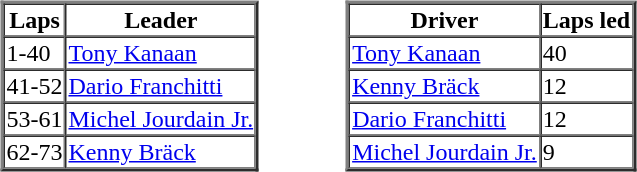<table>
<tr>
<td valign="top"><br><table border=2 cellspacing=0>
<tr>
<th>Laps</th>
<th>Leader</th>
</tr>
<tr>
<td>1-40</td>
<td><a href='#'>Tony Kanaan</a></td>
</tr>
<tr>
<td>41-52</td>
<td><a href='#'>Dario Franchitti</a></td>
</tr>
<tr>
<td>53-61</td>
<td><a href='#'>Michel Jourdain Jr.</a></td>
</tr>
<tr>
<td>62-73</td>
<td><a href='#'>Kenny Bräck</a></td>
</tr>
</table>
</td>
<td width="50"> </td>
<td valign="top"><br><table border=2 cellspacing=0>
<tr>
<th>Driver</th>
<th>Laps led</th>
</tr>
<tr>
<td><a href='#'>Tony Kanaan</a></td>
<td>40</td>
</tr>
<tr>
<td><a href='#'>Kenny Bräck</a></td>
<td>12</td>
</tr>
<tr>
<td><a href='#'>Dario Franchitti</a></td>
<td>12</td>
</tr>
<tr>
<td><a href='#'>Michel Jourdain Jr.</a></td>
<td>9</td>
</tr>
</table>
</td>
</tr>
</table>
